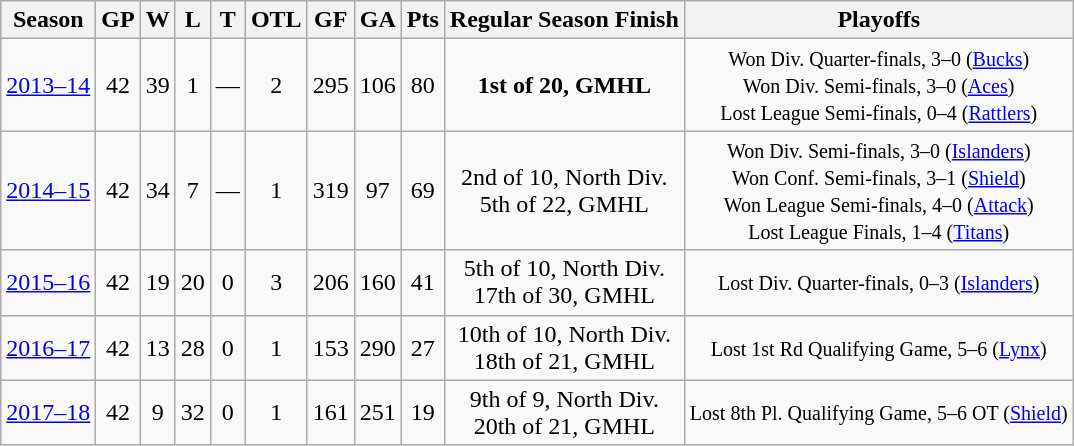<table class="wikitable" style="text-align:center">
<tr>
<th>Season</th>
<th>GP</th>
<th>W</th>
<th>L</th>
<th>T</th>
<th>OTL</th>
<th>GF</th>
<th>GA</th>
<th>Pts</th>
<th>Regular Season Finish</th>
<th>Playoffs</th>
</tr>
<tr>
<td><a href='#'>2013–14</a></td>
<td>42</td>
<td>39</td>
<td>1</td>
<td>—</td>
<td>2</td>
<td>295</td>
<td>106</td>
<td>80</td>
<td><strong>1st of 20, GMHL</strong></td>
<td><small>Won Div. Quarter-finals, 3–0 (<a href='#'>Bucks</a>)<br>Won Div. Semi-finals, 3–0 (<a href='#'>Aces</a>)<br>Lost League Semi-finals, 0–4 (<a href='#'>Rattlers</a>)</small></td>
</tr>
<tr>
<td><a href='#'>2014–15</a></td>
<td>42</td>
<td>34</td>
<td>7</td>
<td>—</td>
<td>1</td>
<td>319</td>
<td>97</td>
<td>69</td>
<td>2nd of 10, North Div.<br>5th of 22, GMHL</td>
<td><small>Won Div. Semi-finals, 3–0 (<a href='#'>Islanders</a>)<br>Won Conf. Semi-finals, 3–1 (<a href='#'>Shield</a>)<br>Won League Semi-finals, 4–0 (<a href='#'>Attack</a>)<br>Lost League Finals, 1–4 (<a href='#'>Titans</a>)</small></td>
</tr>
<tr>
<td><a href='#'>2015–16</a></td>
<td>42</td>
<td>19</td>
<td>20</td>
<td>0</td>
<td>3</td>
<td>206</td>
<td>160</td>
<td>41</td>
<td>5th of 10, North Div.<br>17th of 30, GMHL</td>
<td><small>Lost Div. Quarter-finals, 0–3 (<a href='#'>Islanders</a>)</small></td>
</tr>
<tr>
<td><a href='#'>2016–17</a></td>
<td>42</td>
<td>13</td>
<td>28</td>
<td>0</td>
<td>1</td>
<td>153</td>
<td>290</td>
<td>27</td>
<td>10th of 10, North Div.<br>18th of 21, GMHL</td>
<td><small>Lost 1st Rd Qualifying Game, 5–6 (<a href='#'>Lynx</a>)</small></td>
</tr>
<tr>
<td><a href='#'>2017–18</a></td>
<td>42</td>
<td>9</td>
<td>32</td>
<td>0</td>
<td>1</td>
<td>161</td>
<td>251</td>
<td>19</td>
<td>9th of 9, North Div.<br>20th of 21, GMHL</td>
<td><small>Lost 8th Pl. Qualifying Game, 5–6 OT (<a href='#'>Shield</a>)</small></td>
</tr>
</table>
